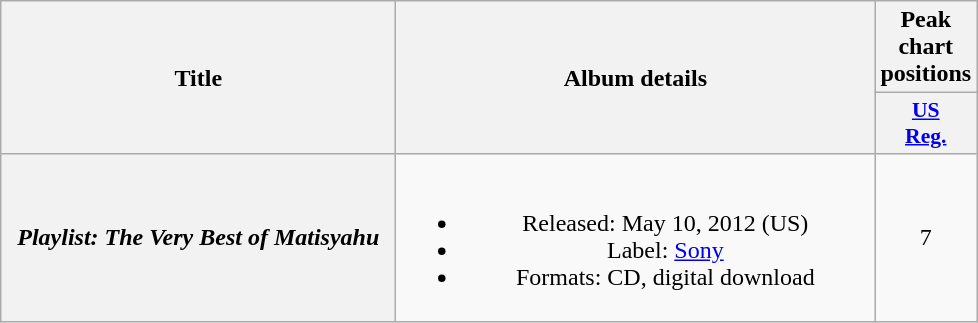<table class="wikitable plainrowheaders" style="text-align:center;">
<tr>
<th scope="col" rowspan="2" style="width:16em;">Title</th>
<th scope="col" rowspan="2" style="width:19.5em;">Album details</th>
<th scope="col" colspan="1">Peak chart positions</th>
</tr>
<tr>
<th scope="col" style="width:3em;font-size:90%;"><a href='#'>US<br>Reg.</a><br></th>
</tr>
<tr>
<th scope="row"><em>Playlist: The Very Best of Matisyahu</em></th>
<td><br><ul><li>Released: May 10, 2012 <span>(US)</span></li><li>Label: <a href='#'>Sony</a></li><li>Formats: CD, digital download</li></ul></td>
<td>7</td>
</tr>
</table>
